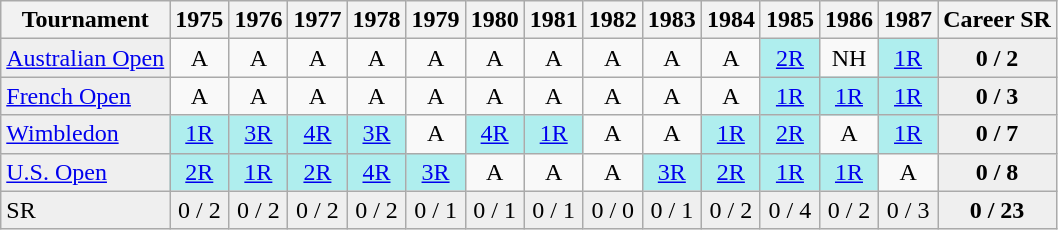<table class="wikitable">
<tr>
<th>Tournament</th>
<th>1975</th>
<th>1976</th>
<th>1977</th>
<th>1978</th>
<th>1979</th>
<th>1980</th>
<th>1981</th>
<th>1982</th>
<th>1983</th>
<th>1984</th>
<th>1985</th>
<th>1986</th>
<th>1987</th>
<th>Career SR</th>
</tr>
<tr>
<td style="background:#EFEFEF;"><a href='#'>Australian Open</a></td>
<td align="center">A</td>
<td align="center">A</td>
<td align="center">A</td>
<td align="center">A</td>
<td align="center">A</td>
<td align="center">A</td>
<td align="center">A</td>
<td align="center">A</td>
<td align="center">A</td>
<td align="center">A</td>
<td align="center" style="background:#afeeee;"><a href='#'>2R</a></td>
<td align="center">NH</td>
<td align="center" style="background:#afeeee;"><a href='#'>1R</a></td>
<td align="center" style="background:#EFEFEF;"><strong>0 / 2</strong></td>
</tr>
<tr>
<td style="background:#EFEFEF;"><a href='#'>French Open</a></td>
<td align="center">A</td>
<td align="center">A</td>
<td align="center">A</td>
<td align="center">A</td>
<td align="center">A</td>
<td align="center">A</td>
<td align="center">A</td>
<td align="center">A</td>
<td align="center">A</td>
<td align="center">A</td>
<td align="center" style="background:#afeeee;"><a href='#'>1R</a></td>
<td align="center" style="background:#afeeee;"><a href='#'>1R</a></td>
<td align="center" style="background:#afeeee;"><a href='#'>1R</a></td>
<td align="center" style="background:#EFEFEF;"><strong>0 / 3</strong></td>
</tr>
<tr>
<td style="background:#EFEFEF;"><a href='#'>Wimbledon</a></td>
<td align="center" style="background:#afeeee;"><a href='#'>1R</a></td>
<td align="center" style="background:#afeeee;"><a href='#'>3R</a></td>
<td align="center" style="background:#afeeee;"><a href='#'>4R</a></td>
<td align="center" style="background:#afeeee;"><a href='#'>3R</a></td>
<td align="center">A</td>
<td align="center" style="background:#afeeee;"><a href='#'>4R</a></td>
<td align="center" style="background:#afeeee;"><a href='#'>1R</a></td>
<td align="center">A</td>
<td align="center">A</td>
<td align="center" style="background:#afeeee;"><a href='#'>1R</a></td>
<td align="center" style="background:#afeeee;"><a href='#'>2R</a></td>
<td align="center">A</td>
<td align="center" style="background:#afeeee;"><a href='#'>1R</a></td>
<td align="center" style="background:#EFEFEF;"><strong>0 / 7</strong></td>
</tr>
<tr>
<td style="background:#EFEFEF;"><a href='#'>U.S. Open</a></td>
<td align="center" style="background:#afeeee;"><a href='#'>2R</a></td>
<td align="center" style="background:#afeeee;"><a href='#'>1R</a></td>
<td align="center" style="background:#afeeee;"><a href='#'>2R</a></td>
<td align="center" style="background:#afeeee;"><a href='#'>4R</a></td>
<td align="center" style="background:#afeeee;"><a href='#'>3R</a></td>
<td align="center">A</td>
<td align="center">A</td>
<td align="center">A</td>
<td align="center" style="background:#afeeee;"><a href='#'>3R</a></td>
<td align="center" style="background:#afeeee;"><a href='#'>2R</a></td>
<td align="center" style="background:#afeeee;"><a href='#'>1R</a></td>
<td align="center" style="background:#afeeee;"><a href='#'>1R</a></td>
<td align="center">A</td>
<td align="center" style="background:#EFEFEF;"><strong>0 / 8</strong></td>
</tr>
<tr>
<td style="background:#EFEFEF;">SR</td>
<td align="center" style="background:#EFEFEF;">0 / 2</td>
<td align="center" style="background:#EFEFEF;">0 / 2</td>
<td align="center" style="background:#EFEFEF;">0 / 2</td>
<td align="center" style="background:#EFEFEF;">0 / 2</td>
<td align="center" style="background:#EFEFEF;">0 / 1</td>
<td align="center" style="background:#EFEFEF;">0 / 1</td>
<td align="center" style="background:#EFEFEF;">0 / 1</td>
<td align="center" style="background:#EFEFEF;">0 / 0</td>
<td align="center" style="background:#EFEFEF;">0 / 1</td>
<td align="center" style="background:#EFEFEF;">0 / 2</td>
<td align="center" style="background:#EFEFEF;">0 / 4</td>
<td align="center" style="background:#EFEFEF;">0 / 2</td>
<td align="center" style="background:#EFEFEF;">0 / 3</td>
<td align="center" style="background:#EFEFEF;"><strong>0 / 23</strong></td>
</tr>
</table>
